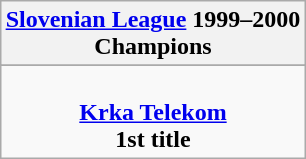<table class="wikitable" style="text-align: center; margin: 0 auto;">
<tr>
<th><a href='#'>Slovenian League</a> 1999–2000<br>Champions</th>
</tr>
<tr>
</tr>
<tr>
<td> <br><strong><a href='#'>Krka Telekom</a></strong><br><strong>1st title</strong></td>
</tr>
</table>
